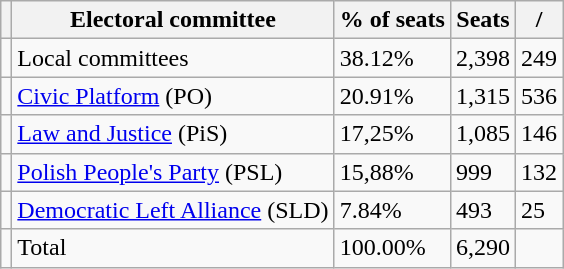<table class="wikitable">
<tr>
<th></th>
<th>Electoral committee</th>
<th>% of seats</th>
<th>Seats</th>
<th> / </th>
</tr>
<tr>
<td></td>
<td>Local committees</td>
<td>38.12%</td>
<td>2,398</td>
<td> 249</td>
</tr>
<tr>
<td></td>
<td><a href='#'>Civic Platform</a> (PO)</td>
<td>20.91%</td>
<td>1,315</td>
<td> 536</td>
</tr>
<tr>
<td></td>
<td><a href='#'>Law and Justice</a> (PiS)</td>
<td>17,25%</td>
<td>1,085</td>
<td> 146</td>
</tr>
<tr>
<td></td>
<td><a href='#'>Polish People's Party</a> (PSL)</td>
<td>15,88%</td>
<td>999</td>
<td> 132</td>
</tr>
<tr>
<td></td>
<td><a href='#'>Democratic Left Alliance</a> (SLD)</td>
<td>7.84%</td>
<td>493</td>
<td> 25</td>
</tr>
<tr>
<td></td>
<td>Total</td>
<td>100.00%</td>
<td>6,290</td>
</tr>
</table>
